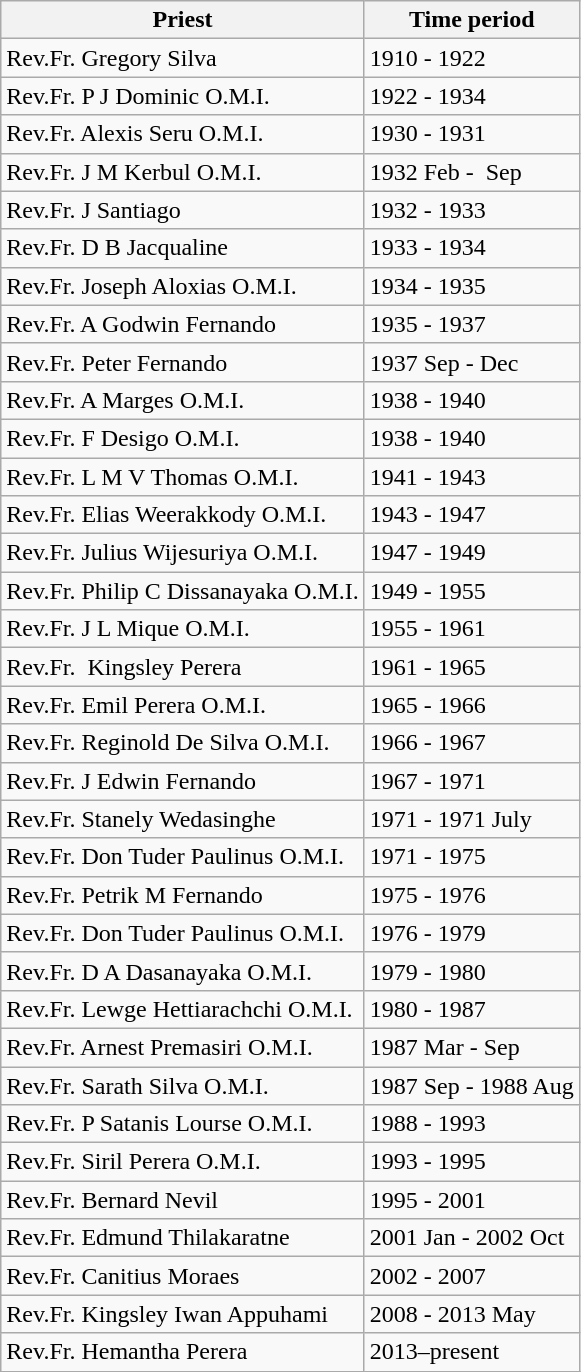<table class=wikitable>
<tr>
<th>Priest</th>
<th>Time period</th>
</tr>
<tr>
<td>Rev.Fr. Gregory Silva</td>
<td>1910 - 1922</td>
</tr>
<tr>
<td>Rev.Fr. P J Dominic O.M.I.</td>
<td>1922 - 1934</td>
</tr>
<tr>
<td>Rev.Fr. Alexis Seru O.M.I.</td>
<td>1930 - 1931</td>
</tr>
<tr>
<td>Rev.Fr. J M Kerbul O.M.I.</td>
<td>1932 Feb -  Sep</td>
</tr>
<tr>
<td>Rev.Fr. J Santiago</td>
<td>1932 - 1933</td>
</tr>
<tr>
<td>Rev.Fr. D B Jacqualine</td>
<td>1933 - 1934</td>
</tr>
<tr>
<td>Rev.Fr. Joseph Aloxias O.M.I.</td>
<td>1934 - 1935</td>
</tr>
<tr>
<td>Rev.Fr. A Godwin Fernando</td>
<td>1935 - 1937</td>
</tr>
<tr>
<td>Rev.Fr. Peter Fernando</td>
<td>1937 Sep - Dec</td>
</tr>
<tr>
<td>Rev.Fr. A Marges O.M.I.</td>
<td>1938 - 1940</td>
</tr>
<tr>
<td>Rev.Fr. F Desigo O.M.I.</td>
<td>1938 - 1940</td>
</tr>
<tr>
<td>Rev.Fr. L M V Thomas O.M.I.</td>
<td>1941 - 1943</td>
</tr>
<tr>
<td>Rev.Fr. Elias Weerakkody O.M.I.</td>
<td>1943 - 1947</td>
</tr>
<tr>
<td>Rev.Fr. Julius Wijesuriya O.M.I.</td>
<td>1947 - 1949</td>
</tr>
<tr>
<td>Rev.Fr. Philip C Dissanayaka O.M.I.</td>
<td>1949 - 1955</td>
</tr>
<tr>
<td>Rev.Fr. J L Mique O.M.I.</td>
<td>1955 - 1961</td>
</tr>
<tr>
<td>Rev.Fr.  Kingsley Perera</td>
<td>1961 - 1965</td>
</tr>
<tr>
<td>Rev.Fr. Emil Perera O.M.I.</td>
<td>1965 - 1966</td>
</tr>
<tr>
<td>Rev.Fr. Reginold De Silva O.M.I.</td>
<td>1966 - 1967</td>
</tr>
<tr>
<td>Rev.Fr. J Edwin Fernando</td>
<td>1967 - 1971</td>
</tr>
<tr>
<td>Rev.Fr. Stanely Wedasinghe</td>
<td>1971 - 1971 July</td>
</tr>
<tr>
<td>Rev.Fr. Don Tuder Paulinus O.M.I.</td>
<td>1971 - 1975</td>
</tr>
<tr>
<td>Rev.Fr. Petrik M Fernando</td>
<td>1975 - 1976</td>
</tr>
<tr>
<td>Rev.Fr. Don Tuder Paulinus O.M.I.</td>
<td>1976 - 1979</td>
</tr>
<tr>
<td>Rev.Fr. D A Dasanayaka O.M.I.</td>
<td>1979 - 1980</td>
</tr>
<tr>
<td>Rev.Fr. Lewge Hettiarachchi O.M.I.</td>
<td>1980 - 1987</td>
</tr>
<tr>
<td>Rev.Fr. Arnest Premasiri O.M.I.</td>
<td>1987 Mar - Sep</td>
</tr>
<tr>
<td>Rev.Fr. Sarath Silva O.M.I.</td>
<td>1987 Sep - 1988 Aug</td>
</tr>
<tr>
<td>Rev.Fr. P Satanis Lourse O.M.I.</td>
<td>1988 - 1993</td>
</tr>
<tr>
<td>Rev.Fr. Siril Perera O.M.I.</td>
<td>1993 - 1995</td>
</tr>
<tr>
<td>Rev.Fr. Bernard Nevil</td>
<td>1995 - 2001</td>
</tr>
<tr>
<td>Rev.Fr. Edmund Thilakaratne</td>
<td>2001 Jan - 2002 Oct</td>
</tr>
<tr>
<td>Rev.Fr. Canitius Moraes</td>
<td>2002 - 2007</td>
</tr>
<tr>
<td>Rev.Fr. Kingsley Iwan Appuhami</td>
<td>2008 - 2013 May</td>
</tr>
<tr>
<td>Rev.Fr. Hemantha Perera</td>
<td>2013–present</td>
</tr>
<tr>
</tr>
</table>
